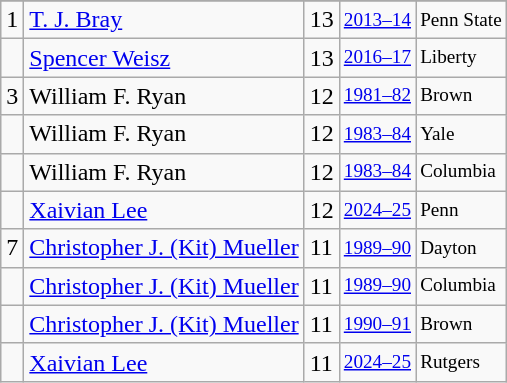<table class="wikitable">
<tr>
</tr>
<tr>
<td>1</td>
<td><a href='#'>T. J. Bray</a></td>
<td>13</td>
<td style="font-size:80%;"><a href='#'>2013–14</a></td>
<td style="font-size:80%;">Penn State</td>
</tr>
<tr>
<td></td>
<td><a href='#'>Spencer Weisz</a></td>
<td>13</td>
<td style="font-size:80%;"><a href='#'>2016–17</a></td>
<td style="font-size:80%;">Liberty</td>
</tr>
<tr>
<td>3</td>
<td>William F. Ryan</td>
<td>12</td>
<td style="font-size:80%;"><a href='#'>1981–82</a></td>
<td style="font-size:80%;">Brown</td>
</tr>
<tr>
<td></td>
<td>William F. Ryan</td>
<td>12</td>
<td style="font-size:80%;"><a href='#'>1983–84</a></td>
<td style="font-size:80%;">Yale</td>
</tr>
<tr>
<td></td>
<td>William F. Ryan</td>
<td>12</td>
<td style="font-size:80%;"><a href='#'>1983–84</a></td>
<td style="font-size:80%;">Columbia</td>
</tr>
<tr>
<td></td>
<td><a href='#'>Xaivian Lee</a></td>
<td>12</td>
<td style="font-size:80%;"><a href='#'>2024–25</a></td>
<td style="font-size:80%;">Penn</td>
</tr>
<tr>
<td>7</td>
<td><a href='#'>Christopher J. (Kit) Mueller</a></td>
<td>11</td>
<td style="font-size:80%;"><a href='#'>1989–90</a></td>
<td style="font-size:80%;">Dayton</td>
</tr>
<tr>
<td></td>
<td><a href='#'>Christopher J. (Kit) Mueller</a></td>
<td>11</td>
<td style="font-size:80%;"><a href='#'>1989–90</a></td>
<td style="font-size:80%;">Columbia</td>
</tr>
<tr>
<td></td>
<td><a href='#'>Christopher J. (Kit) Mueller</a></td>
<td>11</td>
<td style="font-size:80%;"><a href='#'>1990–91</a></td>
<td style="font-size:80%;">Brown</td>
</tr>
<tr>
<td></td>
<td><a href='#'>Xaivian Lee</a></td>
<td>11</td>
<td style="font-size:80%;"><a href='#'>2024–25</a></td>
<td style="font-size:80%;">Rutgers</td>
</tr>
</table>
